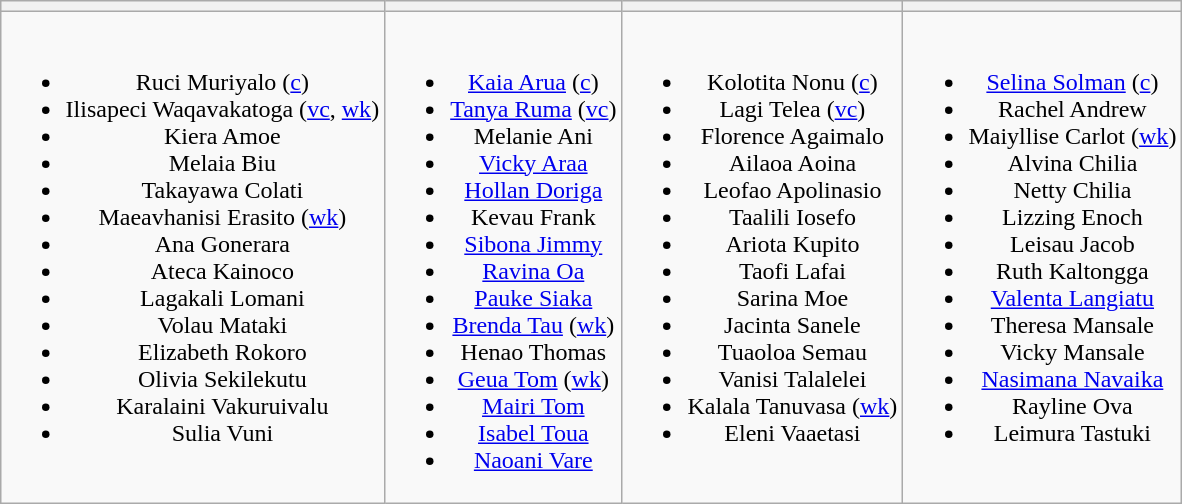<table class="wikitable" style="text-align:center; margin:0 auto">
<tr>
<th></th>
<th></th>
<th></th>
<th></th>
</tr>
<tr style="vertical-align:top">
<td><br><ul><li>Ruci Muriyalo (<a href='#'>c</a>)</li><li>Ilisapeci Waqavakatoga (<a href='#'>vc</a>, <a href='#'>wk</a>)</li><li>Kiera Amoe</li><li>Melaia Biu</li><li>Takayawa Colati</li><li>Maeavhanisi Erasito (<a href='#'>wk</a>)</li><li>Ana Gonerara</li><li>Ateca Kainoco</li><li>Lagakali Lomani</li><li>Volau Mataki</li><li>Elizabeth Rokoro</li><li>Olivia Sekilekutu</li><li>Karalaini Vakuruivalu</li><li>Sulia Vuni</li></ul></td>
<td><br><ul><li><a href='#'>Kaia Arua</a> (<a href='#'>c</a>)</li><li><a href='#'>Tanya Ruma</a> (<a href='#'>vc</a>)</li><li>Melanie Ani</li><li><a href='#'>Vicky Araa</a></li><li><a href='#'>Hollan Doriga</a></li><li>Kevau Frank</li><li><a href='#'>Sibona Jimmy</a></li><li><a href='#'>Ravina Oa</a></li><li><a href='#'>Pauke Siaka</a></li><li><a href='#'>Brenda Tau</a> (<a href='#'>wk</a>)</li><li>Henao Thomas</li><li><a href='#'>Geua Tom</a> (<a href='#'>wk</a>)</li><li><a href='#'>Mairi Tom</a></li><li><a href='#'>Isabel Toua</a></li><li><a href='#'>Naoani Vare</a></li></ul></td>
<td><br><ul><li>Kolotita Nonu (<a href='#'>c</a>)</li><li>Lagi Telea (<a href='#'>vc</a>)</li><li>Florence Agaimalo</li><li>Ailaoa Aoina</li><li>Leofao Apolinasio</li><li>Taalili Iosefo</li><li>Ariota Kupito</li><li>Taofi Lafai</li><li>Sarina Moe</li><li>Jacinta Sanele</li><li>Tuaoloa Semau</li><li>Vanisi Talalelei</li><li>Kalala Tanuvasa (<a href='#'>wk</a>)</li><li>Eleni Vaaetasi</li></ul></td>
<td><br><ul><li><a href='#'>Selina Solman</a> (<a href='#'>c</a>)</li><li>Rachel Andrew</li><li>Maiyllise Carlot (<a href='#'>wk</a>)</li><li>Alvina Chilia</li><li>Netty Chilia</li><li>Lizzing Enoch</li><li>Leisau Jacob</li><li>Ruth Kaltongga</li><li><a href='#'>Valenta Langiatu</a></li><li>Theresa Mansale</li><li>Vicky Mansale</li><li><a href='#'>Nasimana Navaika</a></li><li>Rayline Ova</li><li>Leimura Tastuki</li></ul></td>
</tr>
</table>
